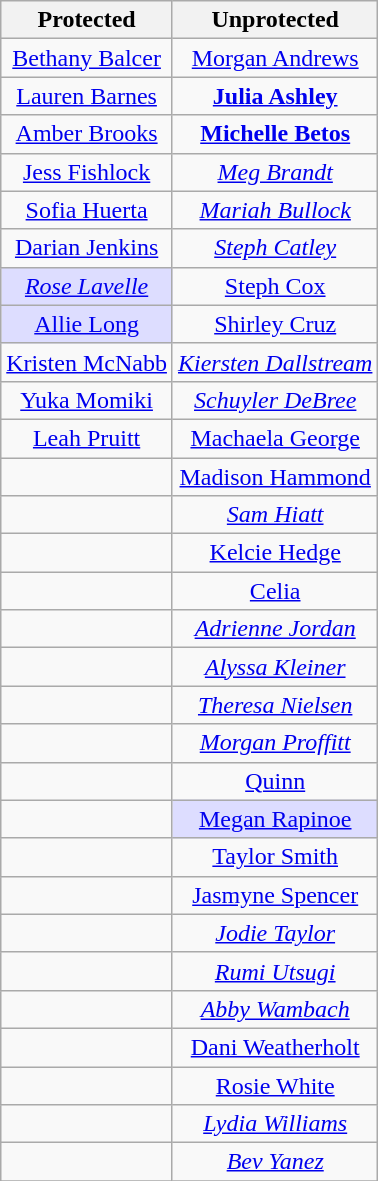<table class="wikitable" style="text-align:center">
<tr>
<th scope="col">Protected</th>
<th scope="col">Unprotected</th>
</tr>
<tr>
<td><a href='#'>Bethany Balcer</a></td>
<td><a href='#'>Morgan Andrews</a></td>
</tr>
<tr>
<td><a href='#'>Lauren Barnes</a></td>
<td><strong><a href='#'>Julia Ashley</a></strong></td>
</tr>
<tr>
<td><a href='#'>Amber Brooks</a></td>
<td><strong><a href='#'>Michelle Betos</a></strong></td>
</tr>
<tr>
<td><a href='#'>Jess Fishlock</a></td>
<td><em><a href='#'>Meg Brandt</a></em></td>
</tr>
<tr>
<td><a href='#'>Sofia Huerta</a></td>
<td><em><a href='#'>Mariah Bullock</a></em></td>
</tr>
<tr>
<td><a href='#'>Darian Jenkins</a></td>
<td><em><a href='#'>Steph Catley</a></em></td>
</tr>
<tr>
<td style="background:#ddf;"><em><a href='#'>Rose Lavelle</a></em></td>
<td><a href='#'>Steph Cox</a></td>
</tr>
<tr>
<td style="background:#ddf;"><a href='#'>Allie Long</a></td>
<td><a href='#'>Shirley Cruz</a></td>
</tr>
<tr>
<td><a href='#'>Kristen McNabb</a></td>
<td><em><a href='#'>Kiersten Dallstream</a></em></td>
</tr>
<tr>
<td><a href='#'>Yuka Momiki</a></td>
<td><em><a href='#'>Schuyler DeBree</a></em></td>
</tr>
<tr>
<td><a href='#'>Leah Pruitt</a></td>
<td><a href='#'>Machaela George</a></td>
</tr>
<tr>
<td></td>
<td><a href='#'>Madison Hammond</a></td>
</tr>
<tr>
<td></td>
<td><em><a href='#'>Sam Hiatt</a></em></td>
</tr>
<tr>
<td></td>
<td><a href='#'>Kelcie Hedge</a></td>
</tr>
<tr>
<td></td>
<td><a href='#'>Celia</a></td>
</tr>
<tr>
<td></td>
<td><em><a href='#'>Adrienne Jordan</a></em></td>
</tr>
<tr>
<td></td>
<td><em><a href='#'>Alyssa Kleiner</a></em></td>
</tr>
<tr>
<td></td>
<td><em><a href='#'>Theresa Nielsen</a></em></td>
</tr>
<tr>
<td></td>
<td><em><a href='#'>Morgan Proffitt</a></em></td>
</tr>
<tr>
<td></td>
<td><a href='#'>Quinn</a></td>
</tr>
<tr>
<td></td>
<td style="background:#ddf;"><a href='#'>Megan Rapinoe</a></td>
</tr>
<tr>
<td></td>
<td><a href='#'>Taylor Smith</a></td>
</tr>
<tr>
<td></td>
<td><a href='#'>Jasmyne Spencer</a></td>
</tr>
<tr>
<td></td>
<td><em><a href='#'>Jodie Taylor</a></em></td>
</tr>
<tr>
<td></td>
<td><em><a href='#'>Rumi Utsugi</a></em></td>
</tr>
<tr>
<td></td>
<td><em><a href='#'>Abby Wambach</a></em></td>
</tr>
<tr>
<td></td>
<td><a href='#'>Dani Weatherholt</a></td>
</tr>
<tr>
<td></td>
<td><a href='#'>Rosie White</a></td>
</tr>
<tr>
<td></td>
<td><em><a href='#'>Lydia Williams</a></em></td>
</tr>
<tr>
<td></td>
<td><em><a href='#'>Bev Yanez</a></em></td>
</tr>
<tr>
</tr>
</table>
